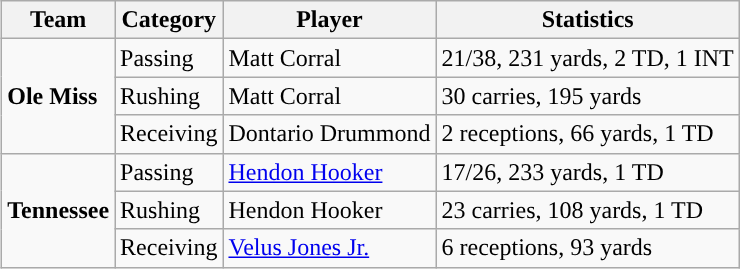<table class="wikitable" style="float: right;">
<tr>
<th>Team</th>
<th>Category</th>
<th>Player</th>
<th>Statistics</th>
</tr>
<tr>
<td rowspan=3><strong>Ole Miss</strong></td>
<td>Passing</td>
<td>Matt Corral</td>
<td>21/38, 231 yards, 2 TD, 1 INT</td>
</tr>
<tr>
<td>Rushing</td>
<td>Matt Corral</td>
<td>30 carries, 195 yards</td>
</tr>
<tr>
<td>Receiving</td>
<td>Dontario Drummond</td>
<td>2 receptions, 66 yards, 1 TD</td>
</tr>
<tr>
<td rowspan=3><strong>Tennessee</strong></td>
<td>Passing</td>
<td><a href='#'>Hendon Hooker</a></td>
<td>17/26, 233 yards, 1 TD</td>
</tr>
<tr>
<td>Rushing</td>
<td>Hendon Hooker</td>
<td>23 carries, 108 yards, 1 TD</td>
</tr>
<tr>
<td>Receiving</td>
<td><a href='#'>Velus Jones Jr.</a></td>
<td>6 receptions, 93 yards</td>
</tr>
</table>
